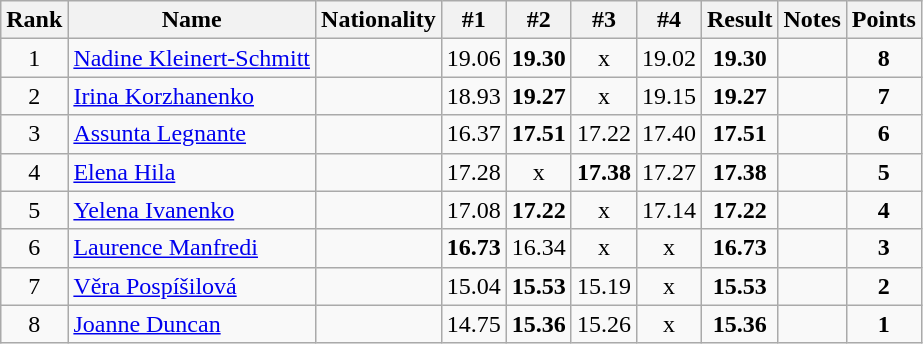<table class="wikitable sortable" style="text-align:center">
<tr>
<th>Rank</th>
<th>Name</th>
<th>Nationality</th>
<th>#1</th>
<th>#2</th>
<th>#3</th>
<th>#4</th>
<th>Result</th>
<th>Notes</th>
<th>Points</th>
</tr>
<tr>
<td>1</td>
<td align=left><a href='#'>Nadine Kleinert-Schmitt</a></td>
<td align=left></td>
<td>19.06</td>
<td><strong>19.30</strong></td>
<td>x</td>
<td>19.02</td>
<td><strong>19.30</strong></td>
<td></td>
<td><strong>8</strong></td>
</tr>
<tr>
<td>2</td>
<td align=left><a href='#'>Irina Korzhanenko</a></td>
<td align=left></td>
<td>18.93</td>
<td><strong>19.27</strong></td>
<td>x</td>
<td>19.15</td>
<td><strong>19.27</strong></td>
<td></td>
<td><strong>7</strong></td>
</tr>
<tr>
<td>3</td>
<td align=left><a href='#'>Assunta Legnante</a></td>
<td align=left></td>
<td>16.37</td>
<td><strong>17.51</strong></td>
<td>17.22</td>
<td>17.40</td>
<td><strong>17.51</strong></td>
<td></td>
<td><strong>6</strong></td>
</tr>
<tr>
<td>4</td>
<td align=left><a href='#'>Elena Hila</a></td>
<td align=left></td>
<td>17.28</td>
<td>x</td>
<td><strong>17.38</strong></td>
<td>17.27</td>
<td><strong>17.38</strong></td>
<td></td>
<td><strong>5</strong></td>
</tr>
<tr>
<td>5</td>
<td align=left><a href='#'>Yelena Ivanenko</a></td>
<td align=left></td>
<td>17.08</td>
<td><strong>17.22</strong></td>
<td>x</td>
<td>17.14</td>
<td><strong>17.22</strong></td>
<td></td>
<td><strong>4</strong></td>
</tr>
<tr>
<td>6</td>
<td align=left><a href='#'>Laurence Manfredi</a></td>
<td align=left></td>
<td><strong>16.73</strong></td>
<td>16.34</td>
<td>x</td>
<td>x</td>
<td><strong>16.73</strong></td>
<td></td>
<td><strong>3</strong></td>
</tr>
<tr>
<td>7</td>
<td align=left><a href='#'>Věra Pospíšilová</a></td>
<td align=left></td>
<td>15.04</td>
<td><strong>15.53</strong></td>
<td>15.19</td>
<td>x</td>
<td><strong>15.53</strong></td>
<td></td>
<td><strong>2</strong></td>
</tr>
<tr>
<td>8</td>
<td align=left><a href='#'>Joanne Duncan</a></td>
<td align=left></td>
<td>14.75</td>
<td><strong>15.36</strong></td>
<td>15.26</td>
<td>x</td>
<td><strong>15.36</strong></td>
<td></td>
<td><strong>1</strong></td>
</tr>
</table>
